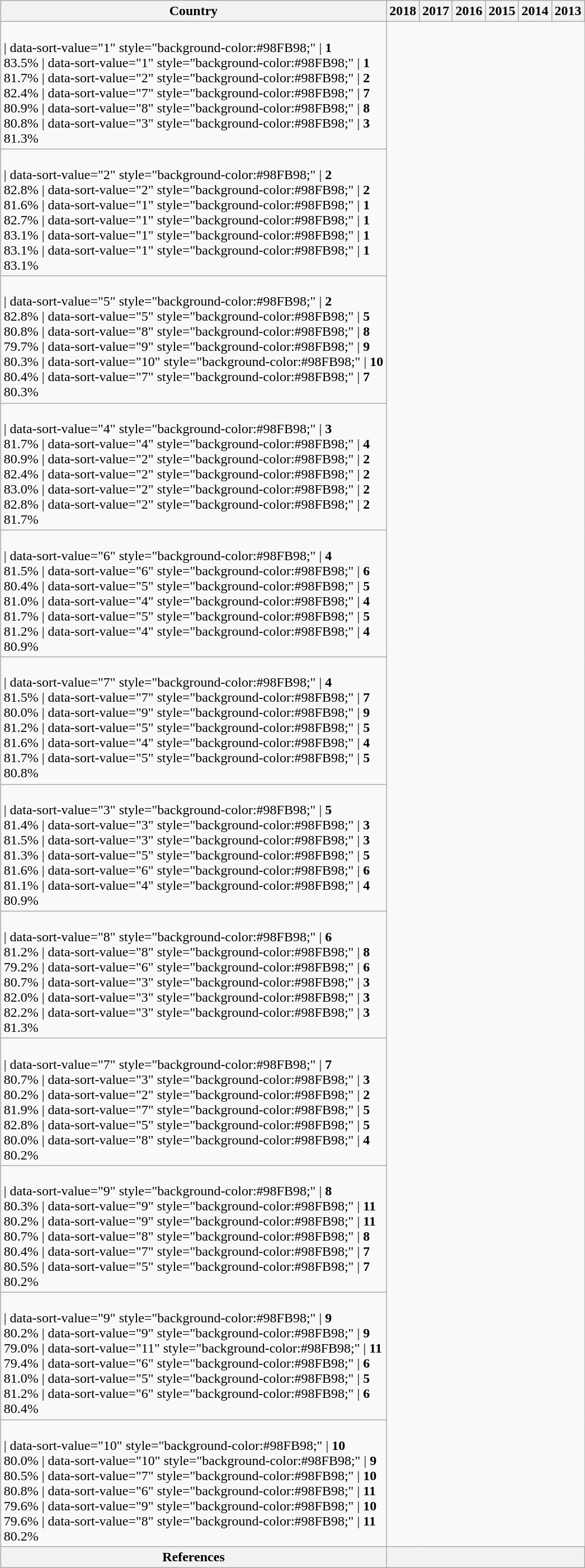<table class="wikitable sortable" style="border: 1px solid #CCC; padding: 2px; margin: 1px; text-align:center;">
<tr>
<th>Country</th>
<th>2018</th>
<th>2017</th>
<th>2016</th>
<th>2015</th>
<th>2014</th>
<th>2013</th>
</tr>
<tr>
<td style="text-align:left;"><br>| data-sort-value="1" style="background-color:#98FB98;" | <strong>1</strong><br>83.5%
| data-sort-value="1" style="background-color:#98FB98;" | <strong>1</strong><br>81.7%
| data-sort-value="2" style="background-color:#98FB98;" | <strong>2</strong><br>82.4%
| data-sort-value="7" style="background-color:#98FB98;" | <strong>7</strong><br>80.9%
| data-sort-value="8" style="background-color:#98FB98;" | <strong>8</strong><br>80.8%
| data-sort-value="3" style="background-color:#98FB98;" | <strong>3</strong><br>81.3%</td>
</tr>
<tr>
<td style="text-align:left;"><br>| data-sort-value="2" style="background-color:#98FB98;" | <strong>2</strong><br>82.8%
| data-sort-value="2" style="background-color:#98FB98;" | <strong>2</strong><br>81.6%
| data-sort-value="1" style="background-color:#98FB98;" | <strong>1</strong><br>82.7%
| data-sort-value="1" style="background-color:#98FB98;" | <strong>1</strong><br>83.1%
| data-sort-value="1" style="background-color:#98FB98;" | <strong>1</strong><br>83.1%
| data-sort-value="1" style="background-color:#98FB98;" | <strong>1</strong><br>83.1%</td>
</tr>
<tr>
<td style="text-align:left;"><br>| data-sort-value="5" style="background-color:#98FB98;" | <strong>2</strong><br>82.8%
| data-sort-value="5" style="background-color:#98FB98;" | <strong>5</strong><br>80.8%
| data-sort-value="8" style="background-color:#98FB98;" | <strong>8</strong><br>79.7%
| data-sort-value="9" style="background-color:#98FB98;" | <strong>9</strong><br>80.3%
| data-sort-value="10" style="background-color:#98FB98;" | <strong>10</strong><br>80.4%
| data-sort-value="7" style="background-color:#98FB98;" | <strong>7</strong><br>80.3%</td>
</tr>
<tr>
<td style="text-align:left;"><br>| data-sort-value="4" style="background-color:#98FB98;" | <strong>3</strong><br>81.7%
| data-sort-value="4" style="background-color:#98FB98;" | <strong>4</strong><br>80.9%
| data-sort-value="2" style="background-color:#98FB98;" | <strong>2</strong><br>82.4%
| data-sort-value="2" style="background-color:#98FB98;" | <strong>2</strong><br>83.0%
| data-sort-value="2" style="background-color:#98FB98;" | <strong>2</strong><br>82.8%
| data-sort-value="2" style="background-color:#98FB98;" | <strong>2</strong><br>81.7%</td>
</tr>
<tr>
<td style="text-align:left;"><br>| data-sort-value="6" style="background-color:#98FB98;" | <strong>4</strong><br>81.5%
| data-sort-value="6" style="background-color:#98FB98;" | <strong>6</strong><br>80.4%
| data-sort-value="5" style="background-color:#98FB98;" | <strong>5</strong><br>81.0%
| data-sort-value="4" style="background-color:#98FB98;" | <strong>4</strong><br>81.7%
| data-sort-value="5" style="background-color:#98FB98;" | <strong>5</strong><br>81.2%
| data-sort-value="4" style="background-color:#98FB98;" | <strong>4</strong><br>80.9%</td>
</tr>
<tr>
<td style="text-align:left;"><br>| data-sort-value="7" style="background-color:#98FB98;" | <strong>4</strong><br>81.5%
| data-sort-value="7" style="background-color:#98FB98;" | <strong>7</strong><br>80.0%
| data-sort-value="9" style="background-color:#98FB98;" | <strong>9</strong><br>81.2%
| data-sort-value="5" style="background-color:#98FB98;" | <strong>5</strong><br>81.6%
| data-sort-value="4" style="background-color:#98FB98;" | <strong>4</strong><br>81.7%
| data-sort-value="5" style="background-color:#98FB98;" | <strong>5</strong><br>80.8%</td>
</tr>
<tr>
<td style="text-align:left;"><br>| data-sort-value="3" style="background-color:#98FB98;" | <strong>5</strong><br>81.4%
| data-sort-value="3" style="background-color:#98FB98;" | <strong>3</strong><br>81.5%
| data-sort-value="3" style="background-color:#98FB98;" | <strong>3</strong><br>81.3%
| data-sort-value="5" style="background-color:#98FB98;" | <strong>5</strong><br>81.6%
| data-sort-value="6" style="background-color:#98FB98;" | <strong>6</strong><br>81.1%
| data-sort-value="4" style="background-color:#98FB98;" | <strong>4</strong><br>80.9%</td>
</tr>
<tr>
<td style="text-align:left;"><br>| data-sort-value="8" style="background-color:#98FB98;" | <strong>6</strong><br>81.2%
| data-sort-value="8" style="background-color:#98FB98;" | <strong>8</strong><br>79.2%
| data-sort-value="6" style="background-color:#98FB98;" | <strong>6</strong><br>80.7%
| data-sort-value="3" style="background-color:#98FB98;" | <strong>3</strong><br>82.0%
| data-sort-value="3" style="background-color:#98FB98;" | <strong>3</strong><br>82.2%
| data-sort-value="3" style="background-color:#98FB98;" | <strong>3</strong><br>81.3%</td>
</tr>
<tr>
<td style="text-align:left;"><br>| data-sort-value="7" style="background-color:#98FB98;" | <strong>7</strong><br>80.7%
| data-sort-value="3" style="background-color:#98FB98;" | <strong>3</strong><br>80.2%
| data-sort-value="2" style="background-color:#98FB98;" | <strong>2</strong><br>81.9%
| data-sort-value="7" style="background-color:#98FB98;" | <strong>5</strong><br>82.8%
| data-sort-value="5" style="background-color:#98FB98;" | <strong>5</strong><br>80.0%
| data-sort-value="8" style="background-color:#98FB98;" | <strong>4</strong><br>80.2%</td>
</tr>
<tr>
<td style="text-align:left;"><br>| data-sort-value="9" style="background-color:#98FB98;" | <strong>8</strong><br>80.3%
| data-sort-value="9" style="background-color:#98FB98;" | <strong>11</strong><br>80.2%
| data-sort-value="9" style="background-color:#98FB98;" | <strong>11</strong><br>80.7%
| data-sort-value="8" style="background-color:#98FB98;" | <strong>8</strong><br>80.4%
| data-sort-value="7" style="background-color:#98FB98;" | <strong>7</strong><br>80.5%
| data-sort-value="5" style="background-color:#98FB98;" | <strong>7</strong><br>80.2%</td>
</tr>
<tr>
<td style="text-align:left;"><br>| data-sort-value="9" style="background-color:#98FB98;" | <strong>9</strong><br>80.2%
| data-sort-value="9" style="background-color:#98FB98;" | <strong>9</strong><br>79.0%
| data-sort-value="11" style="background-color:#98FB98;" | <strong>11</strong><br>79.4%
| data-sort-value="6" style="background-color:#98FB98;" | <strong>6</strong><br>81.0%
| data-sort-value="5" style="background-color:#98FB98;" | <strong>5</strong><br>81.2%
| data-sort-value="6" style="background-color:#98FB98;" | <strong>6</strong><br>80.4%</td>
</tr>
<tr>
<td style="text-align:left;"><br>| data-sort-value="10" style="background-color:#98FB98;" | <strong>10</strong><br>80.0%
| data-sort-value="10" style="background-color:#98FB98;" | <strong>9</strong><br>80.5%
| data-sort-value="7" style="background-color:#98FB98;" | <strong>10</strong><br>80.8%
| data-sort-value="6" style="background-color:#98FB98;" | <strong>11</strong><br>79.6%
| data-sort-value="9" style="background-color:#98FB98;" | <strong>10</strong><br>79.6%
| data-sort-value="8" style="background-color:#98FB98;" | <strong>11</strong><br>80.2%</td>
</tr>
<tr>
<th>References</th>
<th colspan=6></th>
</tr>
</table>
